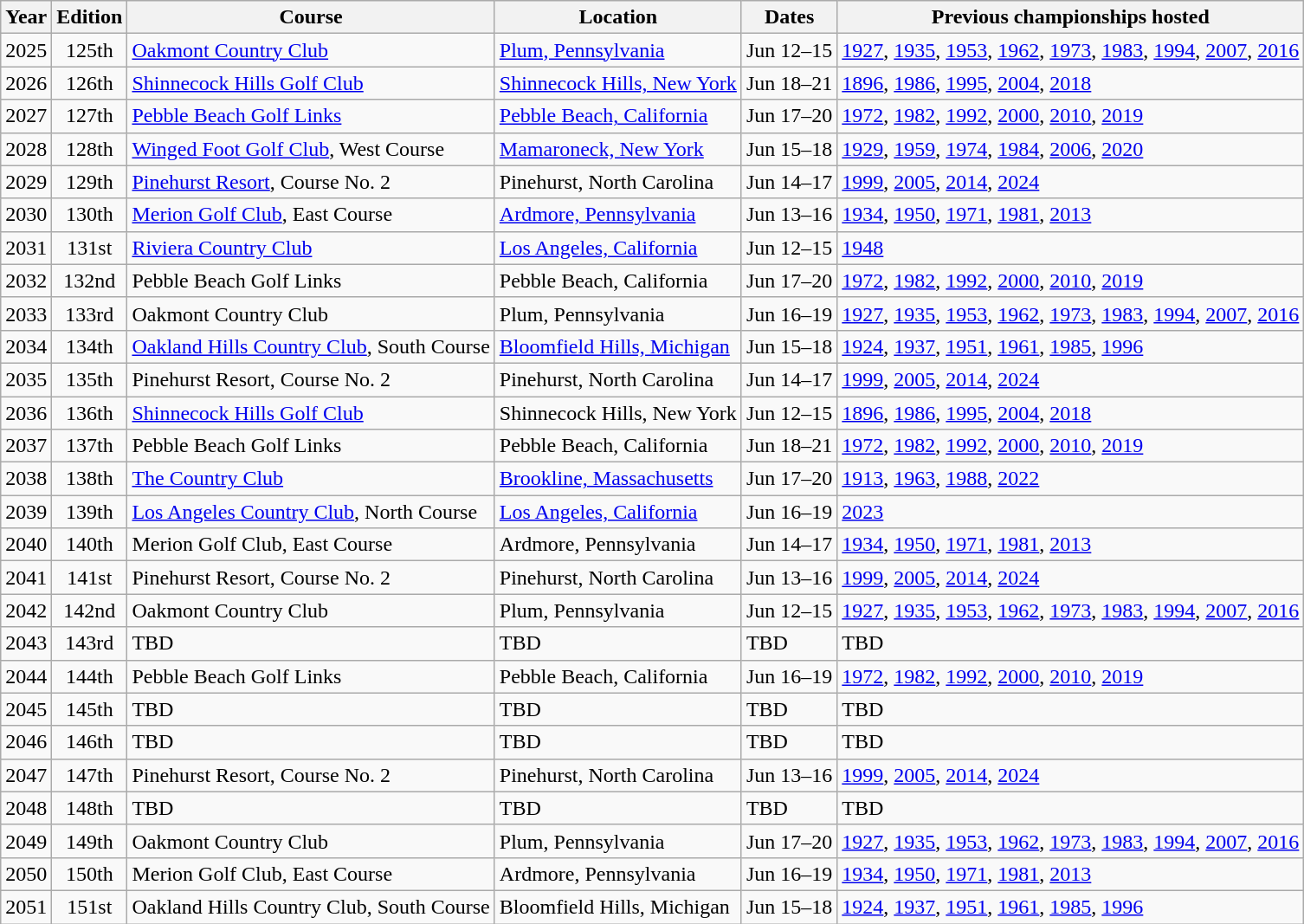<table class=wikitable>
<tr>
<th>Year</th>
<th>Edition</th>
<th>Course</th>
<th>Location</th>
<th>Dates</th>
<th>Previous championships hosted</th>
</tr>
<tr>
<td align=center>2025</td>
<td align=center>125th</td>
<td><a href='#'>Oakmont Country Club</a></td>
<td><a href='#'>Plum, Pennsylvania</a></td>
<td>Jun 12–15</td>
<td><a href='#'>1927</a>, <a href='#'>1935</a>, <a href='#'>1953</a>, <a href='#'>1962</a>, <a href='#'>1973</a>, <a href='#'>1983</a>, <a href='#'>1994</a>, <a href='#'>2007</a>, <a href='#'>2016</a></td>
</tr>
<tr>
<td align=center>2026</td>
<td align=center>126th</td>
<td><a href='#'>Shinnecock Hills Golf Club</a></td>
<td><a href='#'>Shinnecock Hills, New York</a></td>
<td>Jun 18–21</td>
<td><a href='#'>1896</a>, <a href='#'>1986</a>, <a href='#'>1995</a>, <a href='#'>2004</a>, <a href='#'>2018</a></td>
</tr>
<tr>
<td align=center>2027</td>
<td align=center>127th</td>
<td><a href='#'>Pebble Beach Golf Links</a></td>
<td><a href='#'>Pebble Beach, California</a></td>
<td>Jun 17–20</td>
<td><a href='#'>1972</a>, <a href='#'>1982</a>, <a href='#'>1992</a>, <a href='#'>2000</a>, <a href='#'>2010</a>, <a href='#'>2019</a></td>
</tr>
<tr>
<td align=center>2028</td>
<td align=center>128th</td>
<td><a href='#'>Winged Foot Golf Club</a>, West Course</td>
<td><a href='#'>Mamaroneck, New York</a></td>
<td>Jun 15–18</td>
<td><a href='#'>1929</a>, <a href='#'>1959</a>, <a href='#'>1974</a>, <a href='#'>1984</a>, <a href='#'>2006</a>, <a href='#'>2020</a></td>
</tr>
<tr>
<td align=center>2029</td>
<td align=center>129th</td>
<td><a href='#'>Pinehurst Resort</a>, Course No. 2</td>
<td>Pinehurst, North Carolina</td>
<td>Jun 14–17</td>
<td><a href='#'>1999</a>, <a href='#'>2005</a>, <a href='#'>2014</a>, <a href='#'>2024</a></td>
</tr>
<tr>
<td align=center>2030</td>
<td align=center>130th</td>
<td><a href='#'>Merion Golf Club</a>, East Course</td>
<td><a href='#'>Ardmore, Pennsylvania</a></td>
<td>Jun 13–16</td>
<td><a href='#'>1934</a>, <a href='#'>1950</a>, <a href='#'>1971</a>, <a href='#'>1981</a>, <a href='#'>2013</a></td>
</tr>
<tr>
<td align=center>2031</td>
<td align=center>131st</td>
<td><a href='#'>Riviera Country Club</a></td>
<td><a href='#'>Los Angeles, California</a></td>
<td>Jun 12–15</td>
<td><a href='#'>1948</a></td>
</tr>
<tr>
<td align=center>2032</td>
<td align=center>132nd</td>
<td>Pebble Beach Golf Links</td>
<td>Pebble Beach, California</td>
<td>Jun 17–20</td>
<td><a href='#'>1972</a>, <a href='#'>1982</a>, <a href='#'>1992</a>, <a href='#'>2000</a>, <a href='#'>2010</a>, <a href='#'>2019</a></td>
</tr>
<tr>
<td align=center>2033</td>
<td align=center>133rd</td>
<td>Oakmont Country Club</td>
<td>Plum, Pennsylvania</td>
<td>Jun 16–19</td>
<td><a href='#'>1927</a>, <a href='#'>1935</a>, <a href='#'>1953</a>, <a href='#'>1962</a>, <a href='#'>1973</a>, <a href='#'>1983</a>, <a href='#'>1994</a>, <a href='#'>2007</a>, <a href='#'>2016</a></td>
</tr>
<tr>
<td align=center>2034</td>
<td align=center>134th</td>
<td><a href='#'>Oakland Hills Country Club</a>, South Course</td>
<td><a href='#'>Bloomfield Hills, Michigan</a></td>
<td>Jun 15–18</td>
<td><a href='#'>1924</a>, <a href='#'>1937</a>, <a href='#'>1951</a>, <a href='#'>1961</a>, <a href='#'>1985</a>, <a href='#'>1996</a></td>
</tr>
<tr>
<td align=center>2035</td>
<td align=center>135th</td>
<td>Pinehurst Resort, Course No. 2</td>
<td>Pinehurst, North Carolina</td>
<td>Jun 14–17</td>
<td><a href='#'>1999</a>, <a href='#'>2005</a>, <a href='#'>2014</a>, <a href='#'>2024</a></td>
</tr>
<tr>
<td align=center>2036</td>
<td align=center>136th</td>
<td><a href='#'>Shinnecock Hills Golf Club</a></td>
<td>Shinnecock Hills, New York</td>
<td>Jun 12–15</td>
<td><a href='#'>1896</a>, <a href='#'>1986</a>, <a href='#'>1995</a>, <a href='#'>2004</a>, <a href='#'>2018</a></td>
</tr>
<tr>
<td align=center>2037</td>
<td align=center>137th</td>
<td>Pebble Beach Golf Links</td>
<td>Pebble Beach, California</td>
<td>Jun 18–21</td>
<td><a href='#'>1972</a>, <a href='#'>1982</a>, <a href='#'>1992</a>, <a href='#'>2000</a>, <a href='#'>2010</a>, <a href='#'>2019</a></td>
</tr>
<tr>
<td align=center>2038</td>
<td align=center>138th</td>
<td><a href='#'>The Country Club</a></td>
<td><a href='#'>Brookline, Massachusetts</a></td>
<td>Jun 17–20</td>
<td><a href='#'>1913</a>, <a href='#'>1963</a>, <a href='#'>1988</a>, <a href='#'>2022</a></td>
</tr>
<tr>
<td align=center>2039</td>
<td align=center>139th</td>
<td><a href='#'>Los Angeles Country Club</a>, North Course</td>
<td><a href='#'>Los Angeles, California</a></td>
<td>Jun 16–19</td>
<td><a href='#'>2023</a></td>
</tr>
<tr>
<td align=center>2040</td>
<td align=center>140th</td>
<td>Merion Golf Club, East Course</td>
<td>Ardmore, Pennsylvania</td>
<td>Jun 14–17</td>
<td><a href='#'>1934</a>, <a href='#'>1950</a>, <a href='#'>1971</a>, <a href='#'>1981</a>, <a href='#'>2013</a></td>
</tr>
<tr>
<td align=center>2041</td>
<td align=center>141st</td>
<td>Pinehurst Resort, Course No. 2</td>
<td>Pinehurst, North Carolina</td>
<td>Jun 13–16</td>
<td><a href='#'>1999</a>, <a href='#'>2005</a>, <a href='#'>2014</a>, <a href='#'>2024</a></td>
</tr>
<tr>
<td align=center>2042</td>
<td align=center>142nd</td>
<td>Oakmont Country Club</td>
<td>Plum, Pennsylvania</td>
<td>Jun 12–15</td>
<td><a href='#'>1927</a>, <a href='#'>1935</a>, <a href='#'>1953</a>, <a href='#'>1962</a>, <a href='#'>1973</a>, <a href='#'>1983</a>, <a href='#'>1994</a>, <a href='#'>2007</a>, <a href='#'>2016</a></td>
</tr>
<tr>
<td align=center>2043</td>
<td align=center>143rd</td>
<td>TBD</td>
<td>TBD</td>
<td>TBD</td>
<td>TBD</td>
</tr>
<tr>
<td align=center>2044</td>
<td align=center>144th</td>
<td>Pebble Beach Golf Links</td>
<td>Pebble Beach, California</td>
<td>Jun 16–19</td>
<td><a href='#'>1972</a>, <a href='#'>1982</a>, <a href='#'>1992</a>, <a href='#'>2000</a>, <a href='#'>2010</a>, <a href='#'>2019</a></td>
</tr>
<tr>
<td align=center>2045</td>
<td align=center>145th</td>
<td>TBD</td>
<td>TBD</td>
<td>TBD</td>
<td>TBD</td>
</tr>
<tr>
<td align=center>2046</td>
<td align=center>146th</td>
<td>TBD</td>
<td>TBD</td>
<td>TBD</td>
<td>TBD</td>
</tr>
<tr>
<td align=center>2047</td>
<td align=center>147th</td>
<td>Pinehurst Resort, Course No. 2</td>
<td>Pinehurst, North Carolina</td>
<td>Jun 13–16</td>
<td><a href='#'>1999</a>, <a href='#'>2005</a>, <a href='#'>2014</a>, <a href='#'>2024</a></td>
</tr>
<tr>
<td align=center>2048</td>
<td align=center>148th</td>
<td>TBD</td>
<td>TBD</td>
<td>TBD</td>
<td>TBD</td>
</tr>
<tr>
<td align=center>2049</td>
<td align=center>149th</td>
<td>Oakmont Country Club</td>
<td>Plum, Pennsylvania</td>
<td>Jun 17–20</td>
<td><a href='#'>1927</a>, <a href='#'>1935</a>, <a href='#'>1953</a>, <a href='#'>1962</a>, <a href='#'>1973</a>, <a href='#'>1983</a>, <a href='#'>1994</a>, <a href='#'>2007</a>, <a href='#'>2016</a></td>
</tr>
<tr>
<td align=center>2050</td>
<td align=center>150th</td>
<td>Merion Golf Club, East Course</td>
<td>Ardmore, Pennsylvania</td>
<td>Jun 16–19</td>
<td><a href='#'>1934</a>, <a href='#'>1950</a>, <a href='#'>1971</a>, <a href='#'>1981</a>, <a href='#'>2013</a></td>
</tr>
<tr>
<td align=center>2051</td>
<td align=center>151st</td>
<td>Oakland Hills Country Club, South Course</td>
<td>Bloomfield Hills, Michigan</td>
<td>Jun 15–18</td>
<td><a href='#'>1924</a>, <a href='#'>1937</a>, <a href='#'>1951</a>, <a href='#'>1961</a>, <a href='#'>1985</a>, <a href='#'>1996</a></td>
</tr>
</table>
